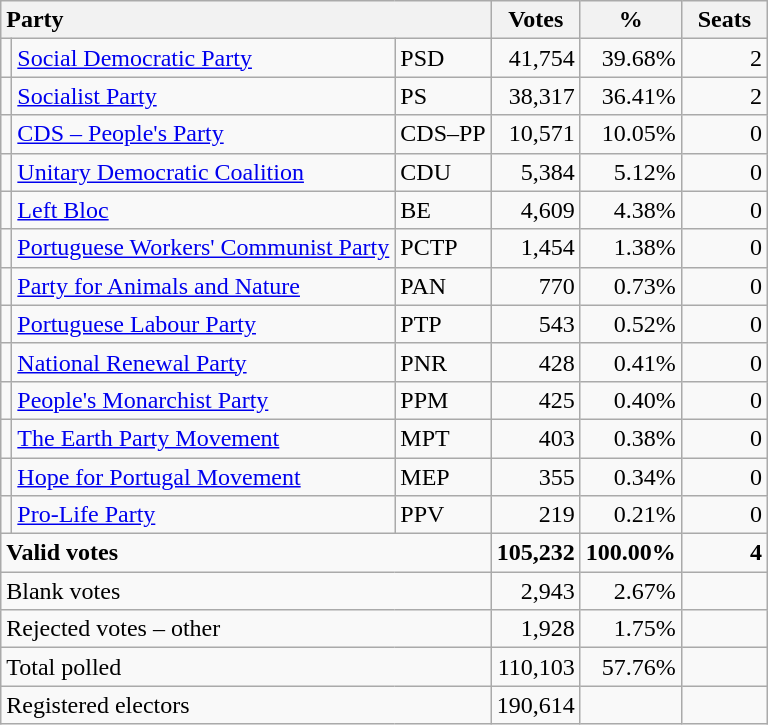<table class="wikitable" border="1" style="text-align:right;">
<tr>
<th style="text-align:left;" colspan=3>Party</th>
<th align=center width="50">Votes</th>
<th align=center width="50">%</th>
<th align=center width="50">Seats</th>
</tr>
<tr>
<td></td>
<td align=left><a href='#'>Social Democratic Party</a></td>
<td align=left>PSD</td>
<td>41,754</td>
<td>39.68%</td>
<td>2</td>
</tr>
<tr>
<td></td>
<td align=left><a href='#'>Socialist Party</a></td>
<td align=left>PS</td>
<td>38,317</td>
<td>36.41%</td>
<td>2</td>
</tr>
<tr>
<td></td>
<td align=left><a href='#'>CDS – People's Party</a></td>
<td align=left style="white-space: nowrap;">CDS–PP</td>
<td>10,571</td>
<td>10.05%</td>
<td>0</td>
</tr>
<tr>
<td></td>
<td align=left style="white-space: nowrap;"><a href='#'>Unitary Democratic Coalition</a></td>
<td align=left>CDU</td>
<td>5,384</td>
<td>5.12%</td>
<td>0</td>
</tr>
<tr>
<td></td>
<td align=left><a href='#'>Left Bloc</a></td>
<td align=left>BE</td>
<td>4,609</td>
<td>4.38%</td>
<td>0</td>
</tr>
<tr>
<td></td>
<td align=left><a href='#'>Portuguese Workers' Communist Party</a></td>
<td align=left>PCTP</td>
<td>1,454</td>
<td>1.38%</td>
<td>0</td>
</tr>
<tr>
<td></td>
<td align=left><a href='#'>Party for Animals and Nature</a></td>
<td align=left>PAN</td>
<td>770</td>
<td>0.73%</td>
<td>0</td>
</tr>
<tr>
<td></td>
<td align=left><a href='#'>Portuguese Labour Party</a></td>
<td align=left>PTP</td>
<td>543</td>
<td>0.52%</td>
<td>0</td>
</tr>
<tr>
<td></td>
<td align=left><a href='#'>National Renewal Party</a></td>
<td align=left>PNR</td>
<td>428</td>
<td>0.41%</td>
<td>0</td>
</tr>
<tr>
<td></td>
<td align=left><a href='#'>People's Monarchist Party</a></td>
<td align=left>PPM</td>
<td>425</td>
<td>0.40%</td>
<td>0</td>
</tr>
<tr>
<td></td>
<td align=left><a href='#'>The Earth Party Movement</a></td>
<td align=left>MPT</td>
<td>403</td>
<td>0.38%</td>
<td>0</td>
</tr>
<tr>
<td></td>
<td align=left><a href='#'>Hope for Portugal Movement</a></td>
<td align=left>MEP</td>
<td>355</td>
<td>0.34%</td>
<td>0</td>
</tr>
<tr>
<td></td>
<td align=left><a href='#'>Pro-Life Party</a></td>
<td align=left>PPV</td>
<td>219</td>
<td>0.21%</td>
<td>0</td>
</tr>
<tr style="font-weight:bold">
<td align=left colspan=3>Valid votes</td>
<td>105,232</td>
<td>100.00%</td>
<td>4</td>
</tr>
<tr>
<td align=left colspan=3>Blank votes</td>
<td>2,943</td>
<td>2.67%</td>
<td></td>
</tr>
<tr>
<td align=left colspan=3>Rejected votes – other</td>
<td>1,928</td>
<td>1.75%</td>
<td></td>
</tr>
<tr>
<td align=left colspan=3>Total polled</td>
<td>110,103</td>
<td>57.76%</td>
<td></td>
</tr>
<tr>
<td align=left colspan=3>Registered electors</td>
<td>190,614</td>
<td></td>
<td></td>
</tr>
</table>
